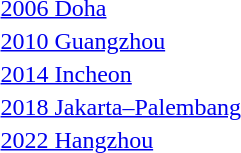<table>
<tr>
<td rowspan=2><a href='#'>2006 Doha</a></td>
<td rowspan=2></td>
<td rowspan=2></td>
<td></td>
</tr>
<tr>
<td></td>
</tr>
<tr>
<td rowspan=2><a href='#'>2010 Guangzhou</a></td>
<td rowspan=2></td>
<td rowspan=2></td>
<td></td>
</tr>
<tr>
<td></td>
</tr>
<tr>
<td rowspan=2><a href='#'>2014 Incheon</a></td>
<td rowspan=2></td>
<td rowspan=2></td>
<td></td>
</tr>
<tr>
<td></td>
</tr>
<tr>
<td rowspan=2><a href='#'>2018 Jakarta–Palembang</a></td>
<td rowspan=2></td>
<td rowspan=2></td>
<td></td>
</tr>
<tr>
<td></td>
</tr>
<tr>
<td rowspan=2><a href='#'>2022 Hangzhou</a></td>
<td rowspan=2></td>
<td rowspan=2></td>
<td></td>
</tr>
<tr>
<td></td>
</tr>
</table>
